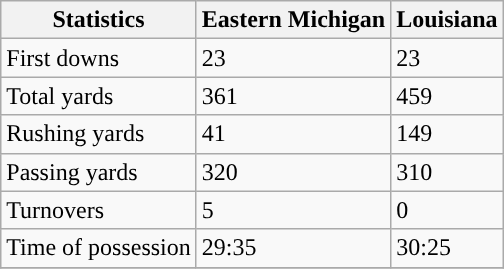<table class="wikitable">
<tr>
<th>Statistics</th>
<th>Eastern Michigan</th>
<th>Louisiana</th>
</tr>
<tr>
<td>First downs</td>
<td>23</td>
<td>23</td>
</tr>
<tr>
<td>Total yards</td>
<td>361</td>
<td>459</td>
</tr>
<tr>
<td>Rushing yards</td>
<td>41</td>
<td>149</td>
</tr>
<tr>
<td>Passing yards</td>
<td>320</td>
<td>310</td>
</tr>
<tr>
<td>Turnovers</td>
<td>5</td>
<td>0</td>
</tr>
<tr>
<td>Time of possession</td>
<td>29:35</td>
<td>30:25</td>
</tr>
<tr>
</tr>
</table>
